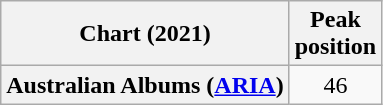<table class="wikitable plainrowheaders" style="text-align:center">
<tr>
<th scope="col">Chart (2021)</th>
<th scope="col">Peak<br>position</th>
</tr>
<tr>
<th scope="row">Australian Albums (<a href='#'>ARIA</a>)</th>
<td>46</td>
</tr>
</table>
